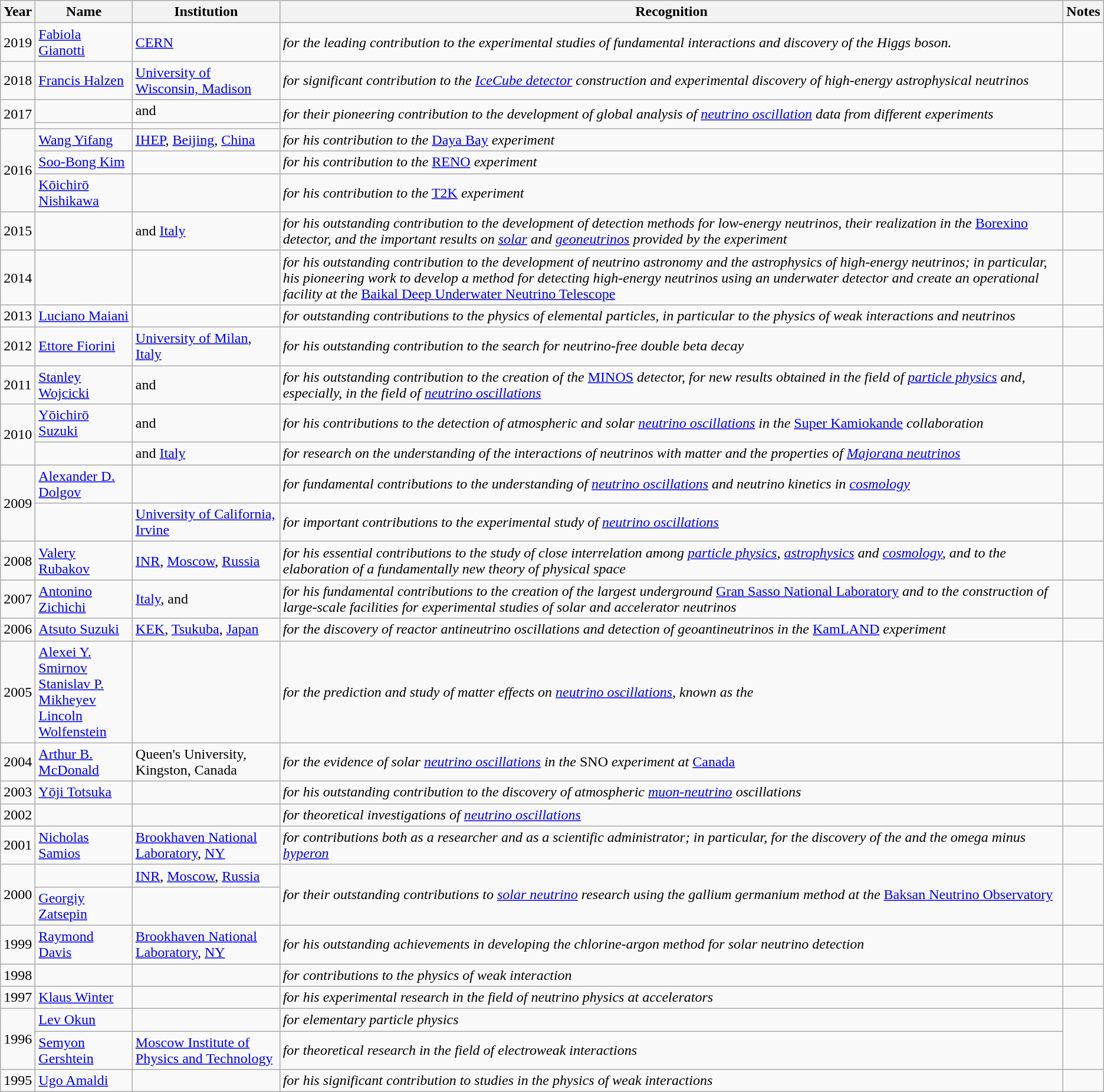<table class="wikitable">
<tr>
<th>Year</th>
<th>Name</th>
<th>Institution</th>
<th>Recognition</th>
<th>Notes</th>
</tr>
<tr>
<td>2019</td>
<td><a href='#'>Fabiola Gianotti</a></td>
<td><a href='#'>CERN</a></td>
<td><em>for the leading contribution to the experimental studies of fundamental interactions and discovery of the Higgs boson.</em></td>
<td></td>
</tr>
<tr>
<td>2018</td>
<td><a href='#'>Francis Halzen</a></td>
<td><a href='#'>University of Wisconsin, Madison</a></td>
<td><em>for significant contribution to the <a href='#'>IceCube detector</a> construction and experimental discovery of high-energy astrophysical neutrinos</em></td>
<td></td>
</tr>
<tr>
<td rowspan="2">2017</td>
<td></td>
<td> and </td>
<td rowspan="2"><em>for their pioneering contribution to the development of global analysis of <a href='#'>neutrino oscillation</a> data from different experiments</em></td>
<td rowspan="2"></td>
</tr>
<tr>
<td></td>
<td></td>
</tr>
<tr>
<td rowspan="3">2016</td>
<td><a href='#'>Wang Yifang</a></td>
<td><a href='#'>IHEP</a>, <a href='#'>Beijing</a>, <a href='#'>China</a></td>
<td><em>for his contribution to the</em> <a href='#'>Daya Bay</a> <em>experiment</em></td>
<td><br></td>
</tr>
<tr>
<td><a href='#'>Soo-Bong Kim</a></td>
<td> </td>
<td><em>for his contribution to the</em> <a href='#'>RENO</a> <em>experiment</em></td>
<td><br>
</td>
</tr>
<tr>
<td><a href='#'>Kōichirō Nishikawa</a></td>
<td></td>
<td><em>for his contribution to the</em> <a href='#'>T2K</a> <em>experiment</em></td>
<td></td>
</tr>
<tr>
<td>2015</td>
<td></td>
<td> and  <a href='#'>Italy</a></td>
<td><em>for his outstanding contribution to the development of detection methods for low-energy neutrinos, their realization in the</em> <a href='#'>Borexino</a> <em>detector, and the important results on <a href='#'>solar</a> and <a href='#'>geoneutrinos</a> provided by the experiment</em></td>
<td><br></td>
</tr>
<tr>
<td>2014</td>
<td></td>
<td></td>
<td><em>for his outstanding contribution to the development of neutrino astronomy and the astrophysics of high-energy neutrinos; in particular, his pioneering work to develop a method for detecting high-energy neutrinos using an underwater detector and create an operational facility at the</em> <a href='#'>Baikal Deep Underwater Neutrino Telescope</a></td>
<td><br></td>
</tr>
<tr>
<td>2013</td>
<td><a href='#'>Luciano Maiani</a></td>
<td></td>
<td><em>for outstanding contributions to the physics of elemental particles, in particular to the physics of weak interactions and neutrinos</em></td>
<td><br></td>
</tr>
<tr>
<td>2012</td>
<td><a href='#'>Ettore Fiorini</a></td>
<td><a href='#'>University of Milan</a>, <a href='#'>Italy</a></td>
<td><em>for his outstanding contribution to the search for neutrino-free double beta decay</em></td>
<td><br></td>
</tr>
<tr>
<td>2011</td>
<td><a href='#'>Stanley Wojcicki</a></td>
<td> and </td>
<td><em>for his outstanding contribution to the creation of the</em> <a href='#'>MINOS</a> <em>detector, for new results obtained in the field of <a href='#'>particle physics</a> and, especially, in the field of <a href='#'>neutrino oscillations</a></em></td>
<td></td>
</tr>
<tr>
<td rowspan=2>2010</td>
<td><a href='#'>Yōichirō Suzuki</a></td>
<td> and </td>
<td><em>for his contributions to the detection of atmospheric and solar <a href='#'>neutrino oscillations</a> in the</em> <a href='#'>Super Kamiokande</a> <em>collaboration</em></td>
<td></td>
</tr>
<tr>
<td></td>
<td> and  <a href='#'>Italy</a></td>
<td><em>for research on the understanding of the interactions of neutrinos with matter and the properties of <a href='#'>Majorana neutrinos</a></em></td>
<td><br></td>
</tr>
<tr>
<td rowspan="2">2009</td>
<td><a href='#'>Alexander D. Dolgov</a></td>
<td></td>
<td><em>for fundamental contributions to the understanding of <a href='#'>neutrino oscillations</a> and neutrino kinetics in <a href='#'>cosmology</a></em></td>
<td><br></td>
</tr>
<tr>
<td></td>
<td><a href='#'>University of California, Irvine</a></td>
<td><em>for important contributions to the experimental study of <a href='#'>neutrino oscillations</a></em></td>
<td><br></td>
</tr>
<tr>
<td>2008</td>
<td><a href='#'>Valery Rubakov</a></td>
<td><a href='#'>INR</a>, <a href='#'>Moscow</a>, <a href='#'>Russia</a></td>
<td><em>for his essential contributions to the study of close interrelation among <a href='#'>particle physics</a>, <a href='#'>astrophysics</a> and <a href='#'>cosmology</a>, and to the elaboration of a fundamentally new theory of physical space</em></td>
<td><br></td>
</tr>
<tr>
<td>2007</td>
<td><a href='#'>Antonino Zichichi</a></td>
<td> <a href='#'>Italy</a>, and </td>
<td><em>for his fundamental contributions to the creation of the largest underground</em> <a href='#'>Gran Sasso National Laboratory</a> <em>and to the construction of large-scale facilities for experimental studies of solar and accelerator neutrinos</em></td>
<td><br></td>
</tr>
<tr>
<td>2006</td>
<td><a href='#'>Atsuto Suzuki</a></td>
<td><a href='#'>KEK</a>, <a href='#'>Tsukuba</a>, <a href='#'>Japan</a></td>
<td><em>for the discovery of reactor antineutrino oscillations and detection of geoantineutrinos in the</em> <a href='#'>KamLAND</a> <em>experiment</em></td>
<td><br></td>
</tr>
<tr>
<td>2005</td>
<td><a href='#'>Alexei Y. Smirnov</a><br><a href='#'>Stanislav P. Mikheyev</a><br><a href='#'>Lincoln Wolfenstein</a></td>
<td><br><br></td>
<td><em>for the prediction and study of matter effects on <a href='#'>neutrino oscillations</a>, known as the</em> </td>
<td><br></td>
</tr>
<tr>
<td>2004</td>
<td><a href='#'>Arthur B. McDonald</a></td>
<td>Queen's University, Kingston, Canada</td>
<td><em>for the evidence of solar <a href='#'>neutrino oscillations</a> in the</em> SNO <em>experiment at</em>  <a href='#'>Canada</a></td>
<td><br></td>
</tr>
<tr>
<td>2003</td>
<td><a href='#'>Yōji Totsuka</a></td>
<td></td>
<td><em>for his outstanding contribution to the discovery of atmospheric <a href='#'>muon-neutrino</a> oscillations</em></td>
<td><br></td>
</tr>
<tr>
<td>2002</td>
<td></td>
<td></td>
<td><em>for theoretical investigations of <a href='#'>neutrino oscillations</a></em></td>
<td><br></td>
</tr>
<tr>
<td>2001</td>
<td><a href='#'>Nicholas Samios</a></td>
<td><a href='#'>Brookhaven National Laboratory</a>, <a href='#'>NY</a></td>
<td><em>for contributions both as a researcher and as a scientific administrator; in particular, for the discovery of the  and the omega minus <a href='#'>hyperon</a></em></td>
<td><br></td>
</tr>
<tr>
<td rowspan="2">2000</td>
<td></td>
<td><a href='#'>INR</a>, <a href='#'>Moscow</a>, <a href='#'>Russia</a></td>
<td rowspan="2"><em>for their outstanding contributions to <a href='#'>solar neutrino</a> research using the gallium germanium method at the</em> <a href='#'>Baksan Neutrino Observatory</a></td>
<td rowspan="2"><br></td>
</tr>
<tr>
<td><a href='#'>Georgiy Zatsepin</a></td>
<td></td>
</tr>
<tr>
<td>1999</td>
<td><a href='#'>Raymond Davis</a></td>
<td><a href='#'>Brookhaven National Laboratory</a>, <a href='#'>NY</a></td>
<td><em>for his outstanding achievements in developing the chlorine-argon method for solar neutrino detection</em></td>
<td><br></td>
</tr>
<tr>
<td>1998</td>
<td></td>
<td></td>
<td><em>for contributions to the physics of weak interaction</em></td>
<td><br></td>
</tr>
<tr>
<td>1997</td>
<td><a href='#'>Klaus Winter</a></td>
<td></td>
<td><em>for his experimental research in the field of neutrino physics at accelerators</em></td>
<td></td>
</tr>
<tr>
<td rowspan="2">1996</td>
<td><a href='#'>Lev Okun</a></td>
<td></td>
<td><em>for elementary particle physics</em></td>
<td rowspan="2"></td>
</tr>
<tr>
<td><a href='#'>Semyon Gershtein</a></td>
<td><a href='#'>Moscow Institute of Physics and Technology</a></td>
<td><em>for theoretical research in the field of electroweak interactions</em></td>
</tr>
<tr>
<td>1995</td>
<td><a href='#'>Ugo Amaldi</a></td>
<td></td>
<td><em>for his significant contribution to studies in the physics of weak interactions</em></td>
<td></td>
</tr>
</table>
